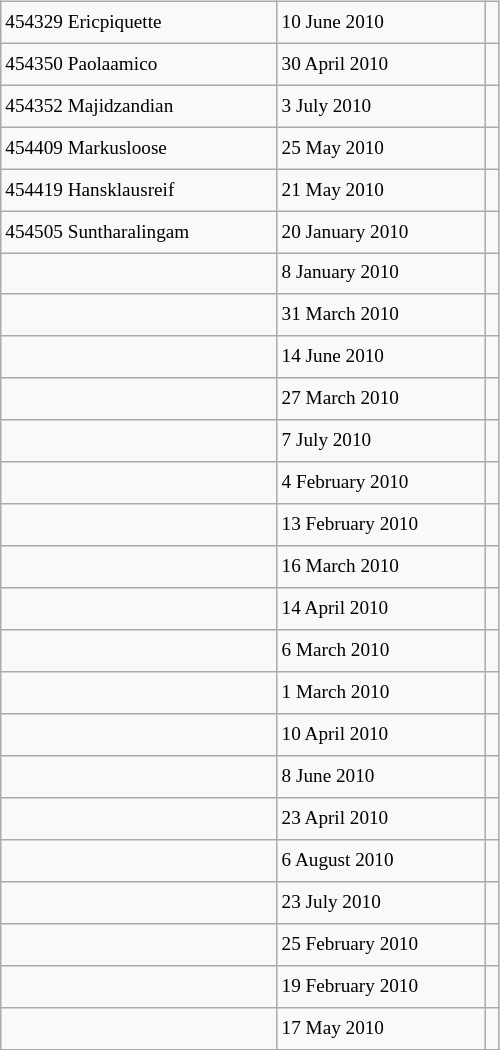<table class="wikitable" style="font-size: 80%; float: left; width: 26em; margin-right: 1em; height: 700px">
<tr>
<td>454329 Ericpiquette</td>
<td>10 June 2010</td>
<td></td>
</tr>
<tr>
<td>454350 Paolaamico</td>
<td>30 April 2010</td>
<td></td>
</tr>
<tr>
<td>454352 Majidzandian</td>
<td>3 July 2010</td>
<td></td>
</tr>
<tr>
<td>454409 Markusloose</td>
<td>25 May 2010</td>
<td></td>
</tr>
<tr>
<td>454419 Hansklausreif</td>
<td>21 May 2010</td>
<td></td>
</tr>
<tr>
<td>454505 Suntharalingam</td>
<td>20 January 2010</td>
<td></td>
</tr>
<tr>
<td></td>
<td>8 January 2010</td>
<td></td>
</tr>
<tr>
<td></td>
<td>31 March 2010</td>
<td></td>
</tr>
<tr>
<td></td>
<td>14 June 2010</td>
<td></td>
</tr>
<tr>
<td></td>
<td>27 March 2010</td>
<td></td>
</tr>
<tr>
<td></td>
<td>7 July 2010</td>
<td></td>
</tr>
<tr>
<td></td>
<td>4 February 2010</td>
<td></td>
</tr>
<tr>
<td></td>
<td>13 February 2010</td>
<td></td>
</tr>
<tr>
<td></td>
<td>16 March 2010</td>
<td></td>
</tr>
<tr>
<td></td>
<td>14 April 2010</td>
<td></td>
</tr>
<tr>
<td></td>
<td>6 March 2010</td>
<td></td>
</tr>
<tr>
<td></td>
<td>1 March 2010</td>
<td></td>
</tr>
<tr>
<td></td>
<td>10 April 2010</td>
<td></td>
</tr>
<tr>
<td></td>
<td>8 June 2010</td>
<td></td>
</tr>
<tr>
<td></td>
<td>23 April 2010</td>
<td></td>
</tr>
<tr>
<td></td>
<td>6 August 2010</td>
<td></td>
</tr>
<tr>
<td></td>
<td>23 July 2010</td>
<td></td>
</tr>
<tr>
<td></td>
<td>25 February 2010</td>
<td></td>
</tr>
<tr>
<td></td>
<td>19 February 2010</td>
<td></td>
</tr>
<tr>
<td></td>
<td>17 May 2010</td>
<td></td>
</tr>
</table>
